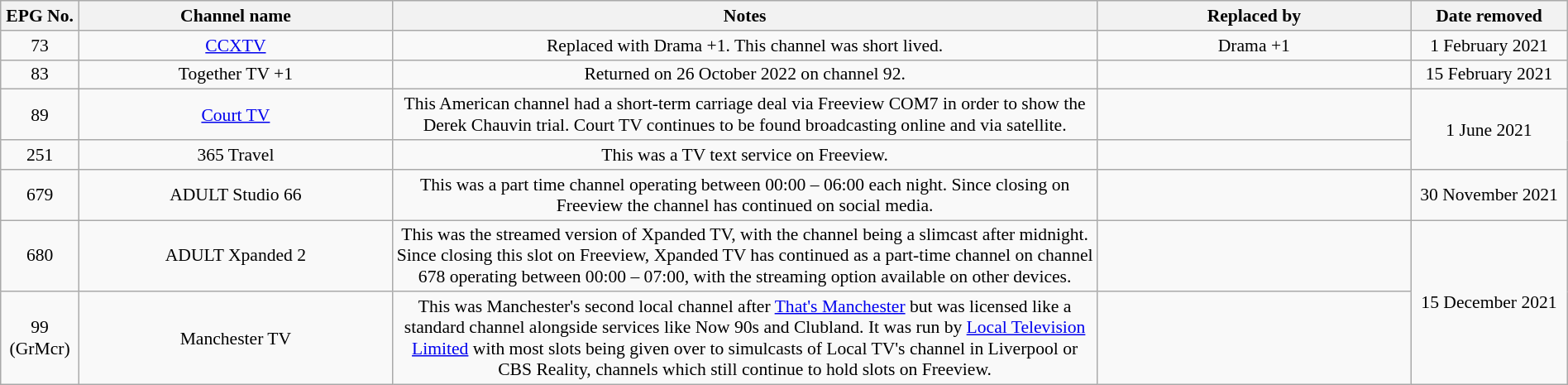<table class="wikitable sortable" style="font-size:90%; text-align:center; width:100%;">
<tr>
<th style="width:5%;">EPG No.</th>
<th style="width:20%;">Channel name</th>
<th style="width:45%;">Notes</th>
<th style="width:20%;">Replaced by</th>
<th style="width:10%;">Date removed</th>
</tr>
<tr>
<td>73</td>
<td><a href='#'>CCXTV</a></td>
<td>Replaced with Drama +1. This channel was short lived.</td>
<td>Drama +1</td>
<td>1 February 2021</td>
</tr>
<tr>
<td>83</td>
<td>Together TV +1</td>
<td>Returned on 26 October 2022 on channel 92.</td>
<td></td>
<td>15 February 2021</td>
</tr>
<tr>
<td>89</td>
<td><a href='#'>Court TV</a></td>
<td>This American channel had a short-term carriage deal via Freeview COM7 in order to show the Derek Chauvin trial. Court TV continues to be found broadcasting online and via satellite.</td>
<td></td>
<td rowspan="2">1 June 2021</td>
</tr>
<tr>
<td>251</td>
<td>365 Travel</td>
<td>This was a TV text service on Freeview.</td>
<td></td>
</tr>
<tr>
<td>679</td>
<td>ADULT Studio 66</td>
<td>This was a part time channel operating between 00:00 – 06:00 each night. Since closing on Freeview the channel has continued on social media.</td>
<td></td>
<td>30 November 2021</td>
</tr>
<tr>
<td>680</td>
<td>ADULT Xpanded 2</td>
<td>This was the streamed version of Xpanded TV, with the channel being a slimcast after midnight. Since closing this slot on Freeview, Xpanded TV has continued as a part-time channel on channel 678 operating between 00:00 – 07:00, with the streaming option available on other devices.</td>
<td></td>
<td rowspan="2">15 December 2021</td>
</tr>
<tr>
<td>99 (GrMcr)</td>
<td>Manchester TV</td>
<td>This was Manchester's second local channel after <a href='#'>That's Manchester</a> but was licensed like a standard channel alongside services like Now 90s and Clubland. It was run by <a href='#'>Local Television Limited</a> with most slots being given over to simulcasts of Local TV's channel in Liverpool or CBS Reality, channels which still continue to hold slots on Freeview.</td>
<td></td>
</tr>
</table>
